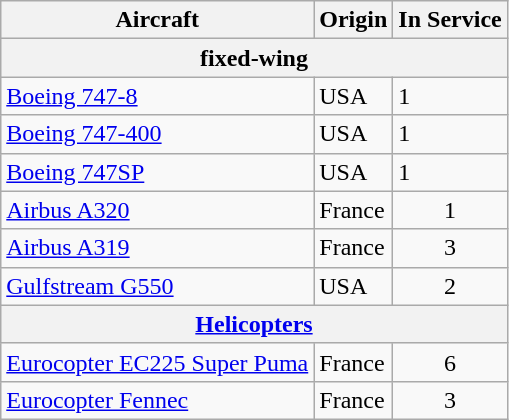<table class="wikitable">
<tr>
<th>Aircraft</th>
<th>Origin</th>
<th>In Service</th>
</tr>
<tr>
<th colspan="3">fixed-wing</th>
</tr>
<tr>
<td><a href='#'>Boeing 747-8</a></td>
<td>USA</td>
<td>1</td>
</tr>
<tr>
<td><a href='#'>Boeing 747-400</a></td>
<td>USA</td>
<td>1</td>
</tr>
<tr>
<td><a href='#'>Boeing 747SP</a></td>
<td>USA</td>
<td>1</td>
</tr>
<tr>
<td><a href='#'>Airbus A320</a></td>
<td>France</td>
<td align="center">1</td>
</tr>
<tr>
<td><a href='#'>Airbus A319</a></td>
<td>France</td>
<td align="center">3</td>
</tr>
<tr>
<td><a href='#'>Gulfstream G550</a></td>
<td>USA</td>
<td align="center">2</td>
</tr>
<tr>
<th colspan="3"><a href='#'>Helicopters</a></th>
</tr>
<tr>
<td><a href='#'>Eurocopter EC225 Super Puma</a></td>
<td>France</td>
<td align="center">6</td>
</tr>
<tr>
<td><a href='#'>Eurocopter Fennec</a></td>
<td>France</td>
<td align="center">3</td>
</tr>
</table>
